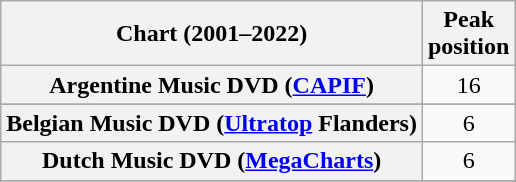<table class="wikitable sortable plainrowheaders" style="text-align:center">
<tr>
<th scope="col">Chart (2001–2022)</th>
<th scope="col">Peak<br>position</th>
</tr>
<tr>
<th scope="row">Argentine Music DVD (<a href='#'>CAPIF</a>)</th>
<td>16</td>
</tr>
<tr>
</tr>
<tr>
<th scope="row">Belgian Music DVD (<a href='#'>Ultratop</a> Flanders)</th>
<td>6</td>
</tr>
<tr>
<th scope="row">Dutch Music DVD (<a href='#'>MegaCharts</a>)</th>
<td>6</td>
</tr>
<tr>
</tr>
<tr>
</tr>
<tr>
</tr>
<tr>
</tr>
</table>
